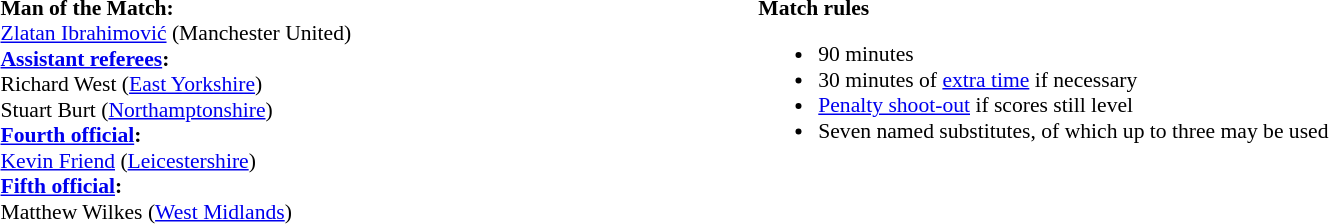<table style="width:100%; font-size:90%;">
<tr>
<td style="width:40%; vertical-align:top;"><br><strong>Man of the Match:</strong>
<br><a href='#'>Zlatan Ibrahimović</a> (Manchester United)<br><strong><a href='#'>Assistant referees</a>:</strong>
<br>Richard West (<a href='#'>East Yorkshire</a>)
<br>Stuart Burt (<a href='#'>Northamptonshire</a>)
<br><strong><a href='#'>Fourth official</a>:</strong>
<br><a href='#'>Kevin Friend</a> (<a href='#'>Leicestershire</a>)
<br><strong><a href='#'>Fifth official</a>:</strong>
<br>Matthew Wilkes (<a href='#'>West Midlands</a>)</td>
<td style="width:60%; vertical-align:top;"><br><strong>Match rules</strong><ul><li>90 minutes</li><li>30 minutes of <a href='#'>extra time</a> if necessary</li><li><a href='#'>Penalty shoot-out</a> if scores still level</li><li>Seven named substitutes, of which up to three may be used</li></ul></td>
</tr>
</table>
